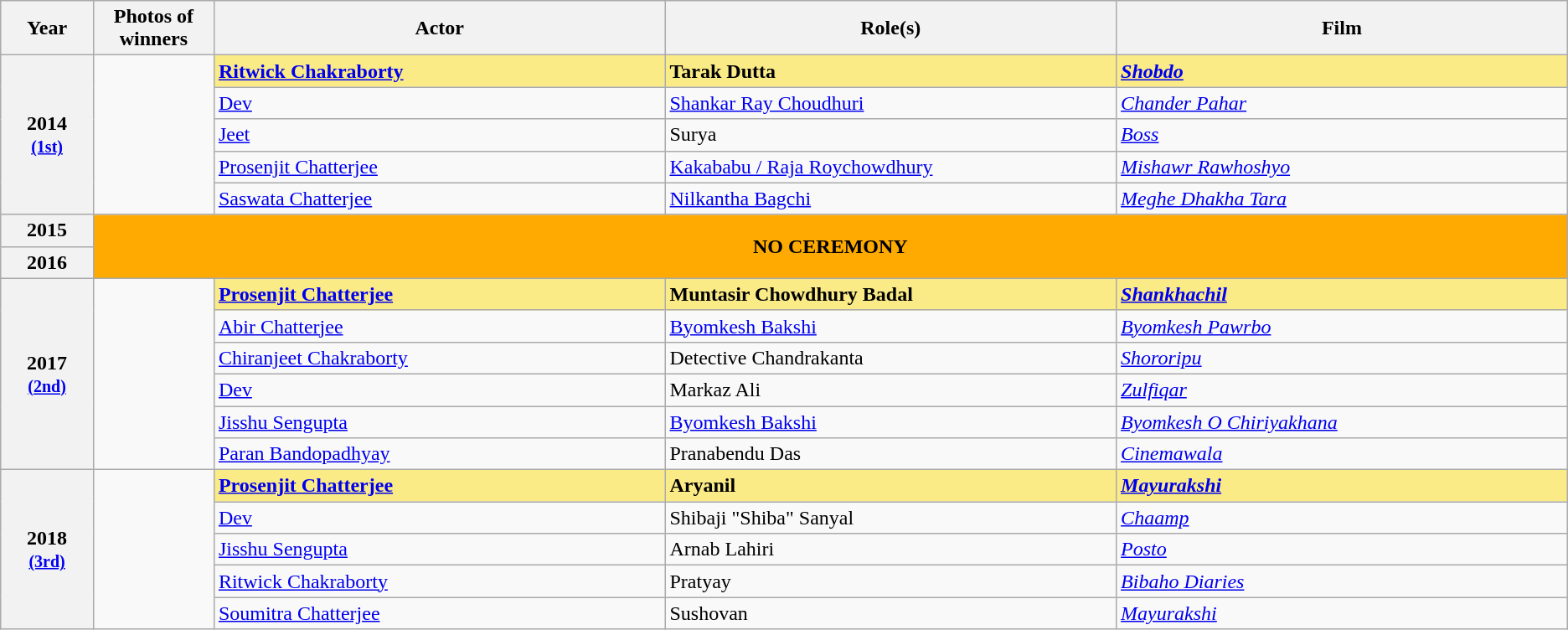<table class="wikitable sortable" style="text-align:left;">
<tr>
<th scope="col" style="width:3%; text-align:center;">Year</th>
<th scope="col" style="width:3%;text-align:center;">Photos of winners</th>
<th scope="col" style="width:15%;text-align:center;">Actor</th>
<th scope="col" style="width:15%;text-align:center;">Role(s)</th>
<th scope="col" style="width:15%;text-align:center;">Film</th>
</tr>
<tr>
<th scope="row" rowspan=5 style="text-align:center">2014<br><small><a href='#'>(1st)</a></small></th>
<td rowspan=5 style="text-align:center"></td>
<td style="background:#FAEB86;"><strong><a href='#'>Ritwick Chakraborty</a></strong> </td>
<td style="background:#FAEB86;"><strong>Tarak Dutta</strong></td>
<td style="background:#FAEB86;"><strong><em><a href='#'>Shobdo</a></em></strong></td>
</tr>
<tr>
<td><a href='#'>Dev</a></td>
<td><a href='#'>Shankar Ray Choudhuri</a></td>
<td><em><a href='#'>Chander Pahar</a></em></td>
</tr>
<tr>
<td><a href='#'>Jeet</a></td>
<td>Surya</td>
<td><em><a href='#'>Boss</a></em></td>
</tr>
<tr>
<td><a href='#'>Prosenjit Chatterjee</a></td>
<td><a href='#'>Kakababu / Raja Roychowdhury</a></td>
<td><em><a href='#'>Mishawr Rawhoshyo</a></em></td>
</tr>
<tr>
<td><a href='#'>Saswata Chatterjee</a></td>
<td><a href='#'>Nilkantha Bagchi</a></td>
<td><em><a href='#'>Meghe Dhakha Tara</a></em></td>
</tr>
<tr>
<th scope="row" rowspan=1 style="text-align:center">2015</th>
<td colspan=5 rowspan= 2 style="background:#FFAA00; text-align:center"><strong>NO CEREMONY</strong></td>
</tr>
<tr>
<th scope="row" rowspan=1 style="text-align:center">2016</th>
</tr>
<tr>
<th scope="row" rowspan=6 style="text-align:center">2017<br><small><a href='#'>(2nd)</a></small></th>
<td rowspan=6 style="text-align:center"></td>
<td style="background:#FAEB86;"><strong><a href='#'>Prosenjit Chatterjee</a></strong> </td>
<td style="background:#FAEB86;"><strong>Muntasir Chowdhury Badal</strong></td>
<td style="background:#FAEB86;"><strong><em><a href='#'>Shankhachil</a></em></strong></td>
</tr>
<tr>
<td><a href='#'>Abir Chatterjee</a></td>
<td><a href='#'>Byomkesh Bakshi</a></td>
<td><em><a href='#'>Byomkesh Pawrbo</a></em></td>
</tr>
<tr>
<td><a href='#'>Chiranjeet Chakraborty</a></td>
<td>Detective Chandrakanta</td>
<td><em><a href='#'>Shororipu</a></em></td>
</tr>
<tr>
<td><a href='#'>Dev</a></td>
<td>Markaz Ali</td>
<td><em><a href='#'>Zulfiqar</a></em></td>
</tr>
<tr>
<td><a href='#'>Jisshu Sengupta</a></td>
<td><a href='#'>Byomkesh Bakshi</a></td>
<td><em><a href='#'>Byomkesh O Chiriyakhana</a></em></td>
</tr>
<tr>
<td><a href='#'>Paran Bandopadhyay</a></td>
<td>Pranabendu Das</td>
<td><em><a href='#'>Cinemawala</a></em></td>
</tr>
<tr>
<th scope="row" rowspan=5 style="text-align:center">2018<br><small><a href='#'>(3rd)</a></small></th>
<td rowspan=5 style="text-align:center"></td>
<td style="background:#FAEB86;"><strong><a href='#'>Prosenjit Chatterjee</a></strong> </td>
<td style="background:#FAEB86;"><strong>Aryanil</strong></td>
<td style="background:#FAEB86;"><strong><em><a href='#'>Mayurakshi</a></em></strong></td>
</tr>
<tr>
<td><a href='#'>Dev</a></td>
<td>Shibaji "Shiba" Sanyal</td>
<td><em><a href='#'>Chaamp</a></em></td>
</tr>
<tr>
<td><a href='#'>Jisshu Sengupta</a></td>
<td>Arnab Lahiri</td>
<td><em><a href='#'>Posto</a></em></td>
</tr>
<tr>
<td><a href='#'>Ritwick Chakraborty</a></td>
<td>Pratyay</td>
<td><em><a href='#'>Bibaho Diaries</a></em></td>
</tr>
<tr>
<td><a href='#'>Soumitra Chatterjee</a></td>
<td>Sushovan</td>
<td><em><a href='#'>Mayurakshi</a></em></td>
</tr>
</table>
